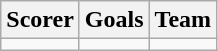<table class=wikitable>
<tr>
<th>Scorer</th>
<th>Goals</th>
<th>Team</th>
</tr>
<tr>
<td></td>
<td></td>
<td></td>
</tr>
</table>
